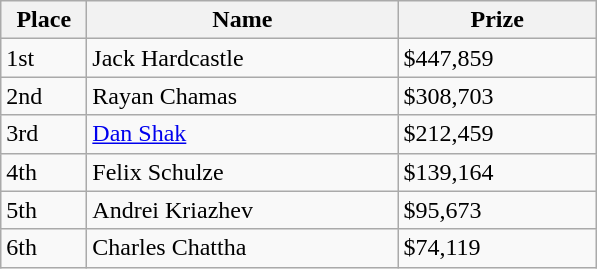<table class="wikitable">
<tr>
<th style="width:50px;">Place</th>
<th style="width:200px;">Name</th>
<th style="width:125px;">Prize</th>
</tr>
<tr>
<td>1st</td>
<td> Jack Hardcastle</td>
<td>$447,859</td>
</tr>
<tr>
<td>2nd</td>
<td> Rayan Chamas</td>
<td>$308,703</td>
</tr>
<tr>
<td>3rd</td>
<td> <a href='#'>Dan Shak</a></td>
<td>$212,459</td>
</tr>
<tr>
<td>4th</td>
<td> Felix Schulze</td>
<td>$139,164</td>
</tr>
<tr>
<td>5th</td>
<td>  Andrei Kriazhev</td>
<td>$95,673</td>
</tr>
<tr>
<td>6th</td>
<td> Charles Chattha</td>
<td>$74,119</td>
</tr>
</table>
